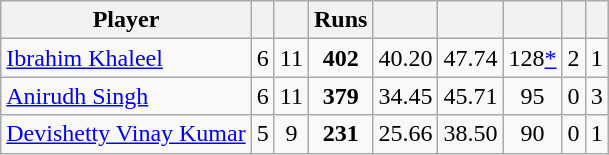<table class="wikitable sortable" style="text-align: center;">
<tr>
<th class="unsortable">Player</th>
<th></th>
<th></th>
<th>Runs</th>
<th></th>
<th></th>
<th></th>
<th></th>
<th></th>
</tr>
<tr>
<td style="text-align:left"><a href='#'>Ibrahim Khaleel</a></td>
<td style="text-align:left">6</td>
<td>11</td>
<td><strong>402</strong></td>
<td>40.20</td>
<td>47.74</td>
<td>128<a href='#'>*</a></td>
<td>2</td>
<td>1</td>
</tr>
<tr>
<td style="text-align:left"><a href='#'>Anirudh Singh</a></td>
<td style="text-align:left">6</td>
<td>11</td>
<td><strong>379</strong></td>
<td>34.45</td>
<td>45.71</td>
<td>95</td>
<td>0</td>
<td>3</td>
</tr>
<tr>
<td style="text-align:left"><a href='#'>Devishetty Vinay Kumar</a></td>
<td style="text-align:left">5</td>
<td>9</td>
<td><strong>231</strong></td>
<td>25.66</td>
<td>38.50</td>
<td>90</td>
<td>0</td>
<td>1</td>
</tr>
</table>
